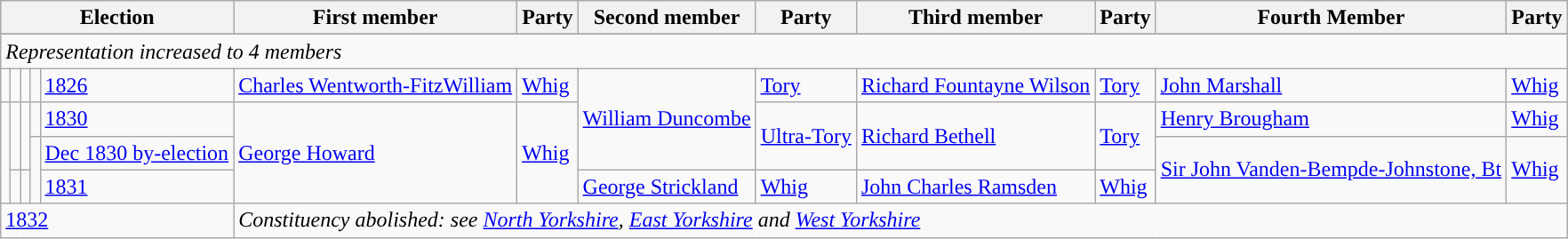<table class="wikitable">
<tr>
<th colspan="5">Election</th>
<th>First member</th>
<th>Party</th>
<th>Second member</th>
<th>Party</th>
<th>Third member</th>
<th>Party</th>
<th>Fourth Member</th>
<th>Party</th>
</tr>
<tr>
</tr>
<tr>
<td colspan="13"><em>Representation increased to 4 members</em></td>
</tr>
<tr>
<td style="color:inherit;background-color: "></td>
<td style="color:inherit;background-color: "></td>
<td style="color:inherit;background-color: "></td>
<td style="color:inherit;background-color: "></td>
<td><a href='#'>1826</a></td>
<td><a href='#'>Charles Wentworth-FitzWilliam</a></td>
<td><a href='#'>Whig</a></td>
<td rowspan="3"><a href='#'>William Duncombe</a></td>
<td><a href='#'>Tory</a></td>
<td><a href='#'>Richard Fountayne Wilson</a></td>
<td><a href='#'>Tory</a></td>
<td><a href='#'>John Marshall</a></td>
<td><a href='#'>Whig</a></td>
</tr>
<tr>
<td rowspan="3" style="color:inherit;background-color: "></td>
<td rowspan="2" style="color:inherit;background-color: "></td>
<td rowspan="2" style="color:inherit;background-color: "></td>
<td style="color:inherit;background-color: "></td>
<td><a href='#'>1830</a></td>
<td rowspan="3"><a href='#'>George Howard</a></td>
<td rowspan="3"><a href='#'>Whig</a></td>
<td rowspan="2"><a href='#'>Ultra-Tory</a></td>
<td rowspan="2"><a href='#'>Richard Bethell</a></td>
<td rowspan="2"><a href='#'>Tory</a></td>
<td><a href='#'>Henry Brougham</a></td>
<td><a href='#'>Whig</a></td>
</tr>
<tr>
<td rowspan="2" style="color:inherit;background-color: "></td>
<td><a href='#'>Dec 1830 by-election</a></td>
<td rowspan="2"><a href='#'>Sir John Vanden-Bempde-Johnstone, Bt</a></td>
<td rowspan="2"><a href='#'>Whig</a></td>
</tr>
<tr>
<td style="color:inherit;background-color: "></td>
<td style="color:inherit;background-color: "></td>
<td><a href='#'>1831</a></td>
<td><a href='#'>George Strickland</a></td>
<td><a href='#'>Whig</a></td>
<td><a href='#'>John Charles Ramsden</a></td>
<td><a href='#'>Whig</a></td>
</tr>
<tr>
<td colspan="5"><a href='#'>1832</a></td>
<td colspan="8"><em>Constituency abolished: see <a href='#'>North Yorkshire</a>, <a href='#'>East Yorkshire</a> and <a href='#'>West Yorkshire</a></em></td>
</tr>
</table>
